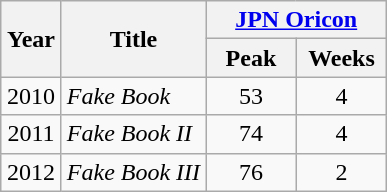<table class="wikitable">
<tr>
<th rowspan="2" style="width:33px;">Year</th>
<th rowspan="2">Title</th>
<th colspan="2" style="width:106px;"><a href='#'>JPN Oricon</a></th>
</tr>
<tr>
<th style="width:53px;">Peak</th>
<th style="width:53px;">Weeks</th>
</tr>
<tr>
<td style="text-align:center;">2010</td>
<td><em>Fake Book</em></td>
<td style="text-align:center;">53</td>
<td style="text-align:center;">4</td>
</tr>
<tr>
<td style="text-align:center;">2011</td>
<td><em>Fake Book II</em></td>
<td style="text-align:center;">74</td>
<td style="text-align:center;">4</td>
</tr>
<tr>
<td style="text-align:center;">2012</td>
<td><em>Fake Book III</em></td>
<td style="text-align:center;">76</td>
<td style="text-align:center;">2</td>
</tr>
</table>
